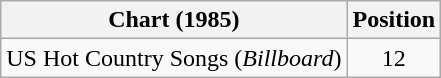<table class="wikitable">
<tr>
<th>Chart (1985)</th>
<th>Position</th>
</tr>
<tr>
<td>US Hot Country Songs (<em>Billboard</em>)</td>
<td align="center">12</td>
</tr>
</table>
